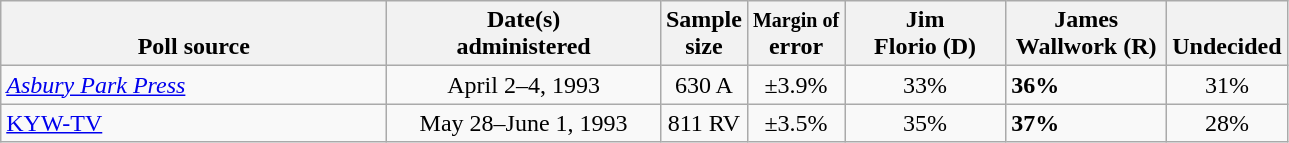<table class="wikitable">
<tr valign= bottom>
<th style="width:250px;">Poll source</th>
<th style="width:175px;">Date(s)<br>administered</th>
<th class=small>Sample<br>size</th>
<th><small>Margin of</small><br>error</th>
<th style="width:100px;">Jim<br>Florio (D)</th>
<th style="width:100px;">James<br>Wallwork (R)</th>
<th style="width:40px;">Undecided</th>
</tr>
<tr>
<td><em><a href='#'>Asbury Park Press</a></em></td>
<td align=center>April 2–4, 1993</td>
<td align=center>630 A</td>
<td align=center>±3.9%</td>
<td align=center>33%</td>
<td><strong>36%</strong></td>
<td align=center>31%</td>
</tr>
<tr>
<td><a href='#'>KYW-TV</a></td>
<td align=center>May 28–June 1, 1993</td>
<td align=center>811 RV</td>
<td align=center>±3.5%</td>
<td align=center>35%</td>
<td><strong>37%</strong></td>
<td align=center>28%</td>
</tr>
</table>
